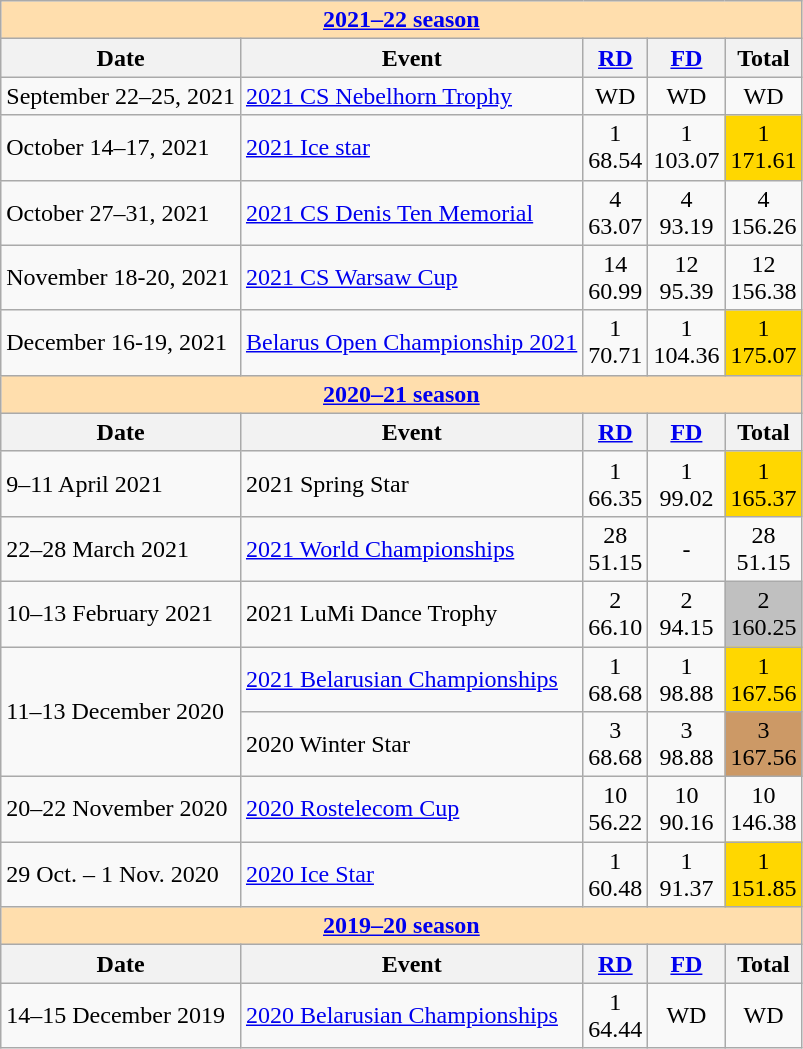<table class="wikitable">
<tr>
<td style="background-color: #ffdead; " colspan=5 align=center><a href='#'><strong>2021–22 season</strong></a></td>
</tr>
<tr>
<th>Date</th>
<th>Event</th>
<th><a href='#'>RD</a></th>
<th><a href='#'>FD</a></th>
<th>Total</th>
</tr>
<tr>
<td>September 22–25, 2021</td>
<td><a href='#'>2021 CS Nebelhorn Trophy</a></td>
<td align=center>WD</td>
<td align=center>WD</td>
<td align=center>WD</td>
</tr>
<tr>
<td>October 14–17, 2021</td>
<td><a href='#'>2021 Ice star</a></td>
<td align=center>1 <br> 68.54</td>
<td align=center>1 <br> 103.07</td>
<td align=center bgcolor=gold>1 <br> 171.61</td>
</tr>
<tr>
<td>October 27–31, 2021</td>
<td><a href='#'>2021 CS Denis Ten Memorial</a></td>
<td align=center>4 <br> 63.07</td>
<td align=center>4 <br> 93.19</td>
<td align=center>4 <br> 156.26</td>
</tr>
<tr>
<td>November 18-20, 2021</td>
<td><a href='#'>2021 CS Warsaw Cup</a></td>
<td align=center>14 <br> 60.99</td>
<td align=center>12 <br> 95.39</td>
<td align=center>12 <br> 156.38</td>
</tr>
<tr>
<td>December 16-19, 2021</td>
<td><a href='#'>Belarus Open Championship 2021</a></td>
<td align=center>1 <br> 70.71</td>
<td align=center>1 <br> 104.36</td>
<td align=center bgcolor=gold>1 <br> 175.07</td>
</tr>
<tr>
<th style="background-color: #ffdead;" colspan=5 align=center><a href='#'><strong>2020–21 season</strong></a></th>
</tr>
<tr>
<th>Date</th>
<th>Event</th>
<th><a href='#'>RD</a></th>
<th><a href='#'>FD</a></th>
<th>Total</th>
</tr>
<tr>
<td>9–11 April 2021</td>
<td>2021 Spring Star</td>
<td align=center>1 <br> 66.35</td>
<td align=center>1 <br> 99.02</td>
<td align=center bgcolor=gold>1 <br> 165.37</td>
</tr>
<tr>
<td>22–28 March 2021</td>
<td><a href='#'>2021 World Championships</a></td>
<td align=center>28 <br> 51.15</td>
<td align=center>-</td>
<td align=center>28 <br> 51.15</td>
</tr>
<tr>
<td>10–13 February 2021</td>
<td>2021 LuMi Dance Trophy</td>
<td align=center>2 <br> 66.10</td>
<td align=center>2 <br> 94.15</td>
<td align=center bgcolor=silver>2 <br> 160.25</td>
</tr>
<tr>
<td rowspan=2>11–13 December 2020</td>
<td><a href='#'>2021 Belarusian Championships</a></td>
<td align=center>1 <br> 68.68</td>
<td align=center>1 <br> 98.88</td>
<td align=center bgcolor=gold>1 <br> 167.56</td>
</tr>
<tr>
<td>2020 Winter Star</td>
<td align=center>3 <br> 68.68</td>
<td align=center>3 <br> 98.88</td>
<td align=center bgcolor=cc9966>3 <br> 167.56</td>
</tr>
<tr>
<td>20–22 November 2020</td>
<td><a href='#'>2020 Rostelecom Cup</a></td>
<td align=center>10 <br> 56.22</td>
<td align=center>10 <br> 90.16</td>
<td align=center>10 <br> 146.38</td>
</tr>
<tr>
<td>29 Oct. – 1 Nov. 2020</td>
<td><a href='#'>2020 Ice Star</a></td>
<td align=center>1 <br> 60.48</td>
<td align=center>1 <br> 91.37</td>
<td align=center bgcolor=gold>1 <br> 151.85</td>
</tr>
<tr>
<th style="background-color: #ffdead;" colspan=5 align=center><a href='#'><strong>2019–20 season</strong></a></th>
</tr>
<tr>
<th>Date</th>
<th>Event</th>
<th><a href='#'>RD</a></th>
<th><a href='#'>FD</a></th>
<th>Total</th>
</tr>
<tr>
<td>14–15 December 2019</td>
<td><a href='#'>2020 Belarusian Championships</a></td>
<td align=center>1 <br> 64.44</td>
<td align=center>WD</td>
<td align=center>WD</td>
</tr>
</table>
